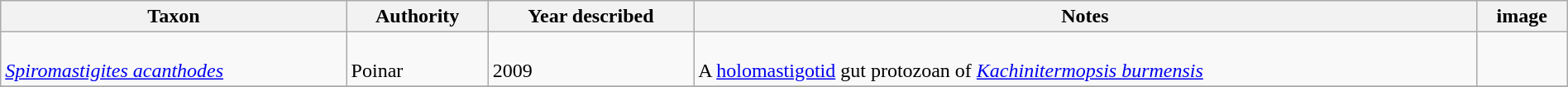<table class="wikitable sortable" align="center" width="100%">
<tr>
<th>Taxon</th>
<th>Authority</th>
<th>Year described</th>
<th>Notes</th>
<th>image</th>
</tr>
<tr>
<td><br><em><a href='#'>Spiromastigites acanthodes</a></em></td>
<td><br>Poinar</td>
<td><br>2009</td>
<td><br>A <a href='#'>holomastigotid</a> gut protozoan of <em><a href='#'>Kachinitermopsis burmensis</a></em></td>
<td><br></td>
</tr>
<tr>
</tr>
</table>
